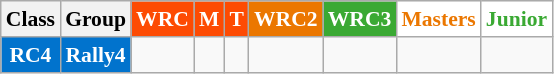<table class="wikitable" style="font-size:90%">
<tr>
<th>Class</th>
<th>Group</th>
<th style="background:#fd4b03;color:white;">WRC</th>
<th style="background:#fd4b03;color:white;">M</th>
<th style="background:#fd4b03;color:white;">T</th>
<th style="background:#eb7700;color:white;">WRC2</th>
<th style="background:#3aa933;color:white;">WRC3</th>
<th style="background:white;color:#eb7700;">Masters</th>
<th style="background:white;color:#3aa933;">Junior</th>
</tr>
<tr>
<th style="background:#0173cd;color:white;">RC4</th>
<th style="background:#0173cd;color:white;">Rally4</th>
<td></td>
<td></td>
<td></td>
<td></td>
<td></td>
<td></td>
<td></td>
</tr>
</table>
